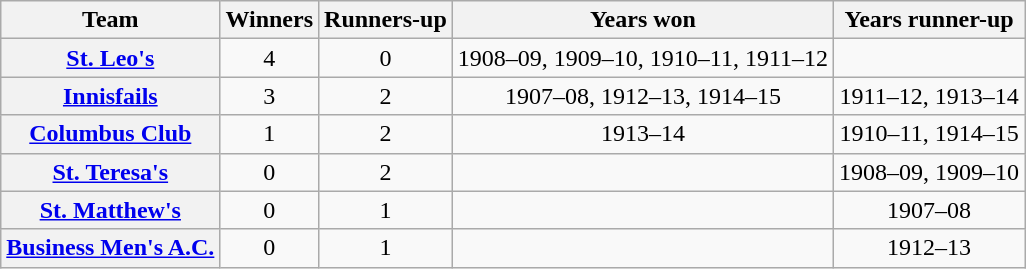<table class="wikitable plainrowheaders sortable">
<tr>
<th scope=col>Team</th>
<th scope=col>Winners</th>
<th scope=col>Runners-up</th>
<th scope=col class="unsortable">Years won</th>
<th scope=col class="unsortable">Years runner-up</th>
</tr>
<tr>
<th scope=row><a href='#'>St. Leo's</a></th>
<td align=center>4</td>
<td align=center>0</td>
<td align=center>1908–09, 1909–10, 1910–11, 1911–12</td>
<td align=center></td>
</tr>
<tr>
<th scope=row><a href='#'>Innisfails</a></th>
<td align=center>3</td>
<td align=center>2</td>
<td align=center>1907–08, 1912–13, 1914–15</td>
<td align=center>1911–12, 1913–14</td>
</tr>
<tr>
<th scope=row><a href='#'>Columbus Club</a></th>
<td align=center>1</td>
<td align=center>2</td>
<td align=center>1913–14</td>
<td align=center>1910–11, 1914–15</td>
</tr>
<tr>
<th scope=row><a href='#'>St. Teresa's</a></th>
<td align=center>0</td>
<td align=center>2</td>
<td align=center></td>
<td align=center>1908–09, 1909–10</td>
</tr>
<tr>
<th scope=row><a href='#'>St. Matthew's</a></th>
<td align=center>0</td>
<td align=center>1</td>
<td align=center></td>
<td align=center>1907–08</td>
</tr>
<tr>
<th scope=row><a href='#'>Business Men's A.C.</a></th>
<td align=center>0</td>
<td align=center>1</td>
<td align=center></td>
<td align=center>1912–13</td>
</tr>
</table>
